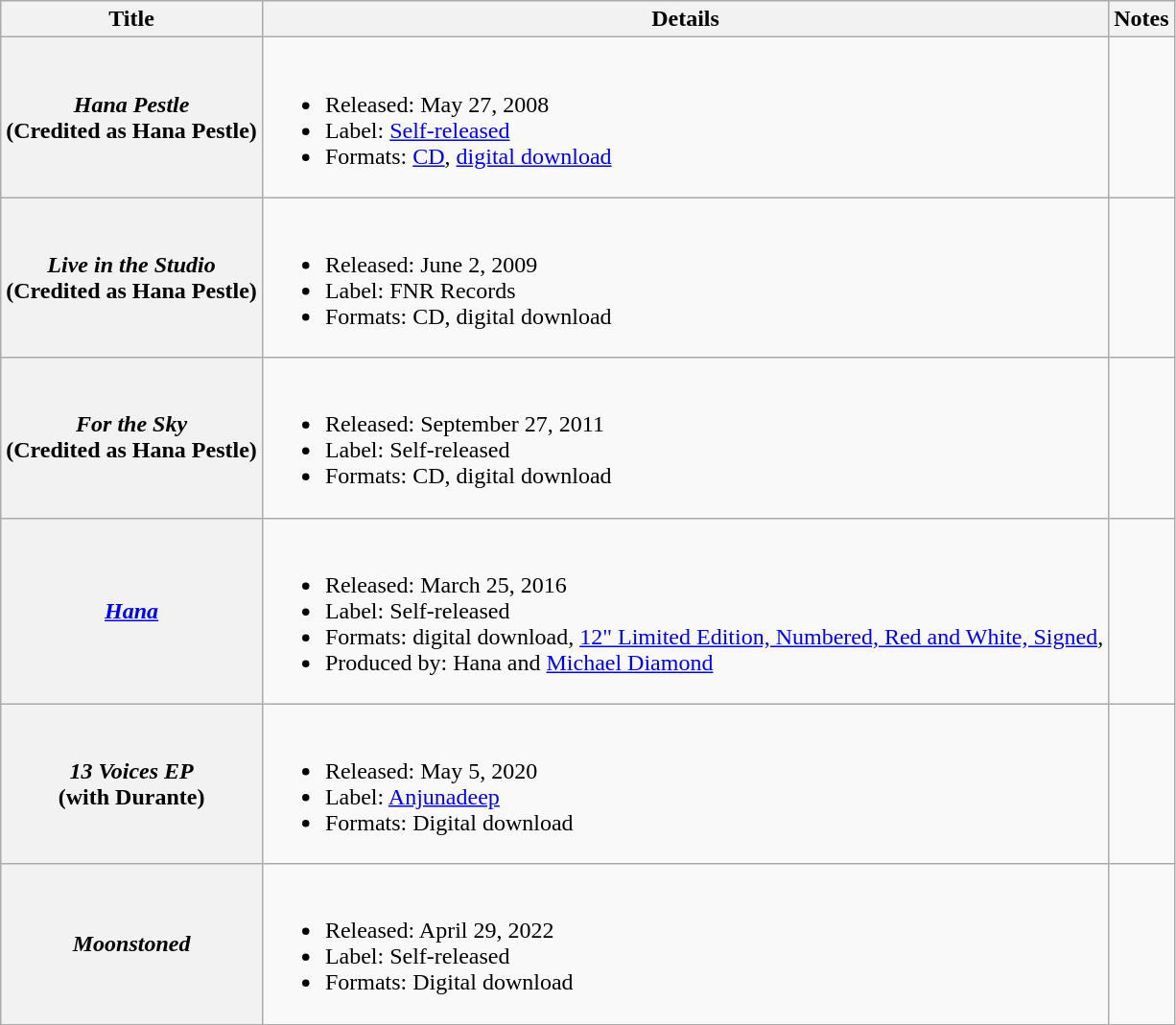<table class="wikitable plainrowheaders">
<tr>
<th scope="col">Title</th>
<th scope="col">Details</th>
<th scope="col">Notes</th>
</tr>
<tr>
<th scope="row"><em>Hana Pestle</em><br><span>(Credited as <strong>Hana Pestle</strong>)</span></th>
<td><br><ul><li>Released: May 27, 2008</li><li>Label: <a href='#'>Self-released</a></li><li>Formats: <a href='#'>CD</a>, <a href='#'>digital download</a></li></ul></td>
<td></td>
</tr>
<tr>
<th scope="row"><em>Live in the Studio</em><br><span>(Credited as <strong>Hana Pestle</strong>)</span></th>
<td><br><ul><li>Released: June 2, 2009</li><li>Label: FNR Records</li><li>Formats: CD, digital download</li></ul></td>
<td></td>
</tr>
<tr>
<th scope="row"><em>For the Sky</em><br><span>(Credited as <strong>Hana Pestle</strong>)</span></th>
<td><br><ul><li>Released: September 27, 2011</li><li>Label: Self-released</li><li>Formats: CD, digital download</li></ul></td>
<td></td>
</tr>
<tr>
<th scope="row"><em><a href='#'>Hana</a></em></th>
<td><br><ul><li>Released: March 25, 2016</li><li>Label: Self-released</li><li>Formats: digital download, <a href='#'>12" Limited Edition, Numbered, Red and White, Signed</a>,</li><li>Produced by: Hana and <a href='#'>Michael Diamond</a></li></ul></td>
<td></td>
</tr>
<tr>
<th scope="row"><em>13 Voices EP</em><br><span>(with Durante)</span></th>
<td><br><ul><li>Released: May 5, 2020</li><li>Label: <a href='#'>Anjunadeep</a></li><li>Formats: Digital download</li></ul></td>
<td></td>
</tr>
<tr>
<th scope="row"><em>Moonstoned</em></th>
<td><br><ul><li>Released: April 29, 2022</li><li>Label: Self-released</li><li>Formats: Digital download</li></ul></td>
<td></td>
</tr>
</table>
